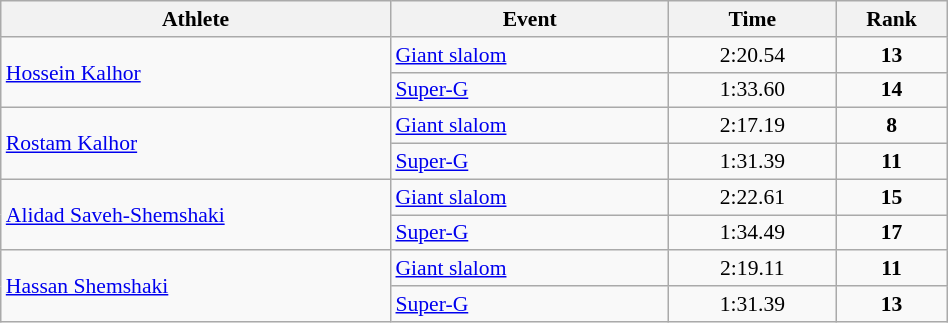<table class="wikitable" width="50%" style="text-align:center; font-size:90%">
<tr>
<th width="35%">Athlete</th>
<th width="25%">Event</th>
<th width="15%">Time</th>
<th width="10%">Rank</th>
</tr>
<tr>
<td rowspan=2 align="left"><a href='#'>Hossein Kalhor</a></td>
<td align="left"><a href='#'>Giant slalom</a></td>
<td>2:20.54</td>
<td><strong>13</strong></td>
</tr>
<tr>
<td align="left"><a href='#'>Super-G</a></td>
<td>1:33.60</td>
<td><strong>14</strong></td>
</tr>
<tr>
<td rowspan=2 align="left"><a href='#'>Rostam Kalhor</a></td>
<td align="left"><a href='#'>Giant slalom</a></td>
<td>2:17.19</td>
<td><strong>8</strong></td>
</tr>
<tr>
<td align="left"><a href='#'>Super-G</a></td>
<td>1:31.39</td>
<td><strong>11</strong></td>
</tr>
<tr>
<td rowspan=2 align="left"><a href='#'>Alidad Saveh-Shemshaki</a></td>
<td align="left"><a href='#'>Giant slalom</a></td>
<td>2:22.61</td>
<td><strong>15</strong></td>
</tr>
<tr>
<td align="left"><a href='#'>Super-G</a></td>
<td>1:34.49</td>
<td><strong>17</strong></td>
</tr>
<tr>
<td rowspan=2 align="left"><a href='#'>Hassan Shemshaki</a></td>
<td align="left"><a href='#'>Giant slalom</a></td>
<td>2:19.11</td>
<td><strong>11</strong></td>
</tr>
<tr>
<td align="left"><a href='#'>Super-G</a></td>
<td>1:31.39</td>
<td><strong>13</strong></td>
</tr>
</table>
